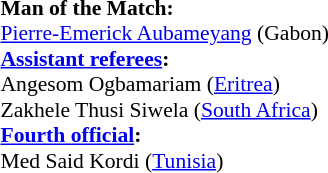<table width=50% style="font-size: 90%">
<tr>
<td><br><strong>Man of the Match:</strong>
<br><a href='#'>Pierre-Emerick Aubameyang</a> (Gabon)<br><strong><a href='#'>Assistant referees</a>:</strong>
<br>Angesom Ogbamariam (<a href='#'>Eritrea</a>)
<br>Zakhele Thusi Siwela (<a href='#'>South Africa</a>)
<br><strong><a href='#'>Fourth official</a>:</strong>
<br>Med Said Kordi (<a href='#'>Tunisia</a>)</td>
</tr>
</table>
